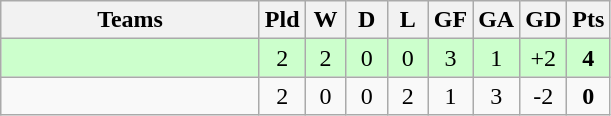<table class="wikitable" style="text-align: center;">
<tr>
<th width=165>Teams</th>
<th width=20>Pld</th>
<th width=20>W</th>
<th width=20>D</th>
<th width=20>L</th>
<th width=20>GF</th>
<th width=20>GA</th>
<th width=20>GD</th>
<th width=20>Pts</th>
</tr>
<tr align=center style="background:#ccffcc;">
<td style="text-align:left;"></td>
<td>2</td>
<td>2</td>
<td>0</td>
<td>0</td>
<td>3</td>
<td>1</td>
<td>+2</td>
<td><strong>4</strong></td>
</tr>
<tr align=center>
<td style="text-align:left;"></td>
<td>2</td>
<td>0</td>
<td>0</td>
<td>2</td>
<td>1</td>
<td>3</td>
<td>-2</td>
<td><strong>0</strong></td>
</tr>
</table>
